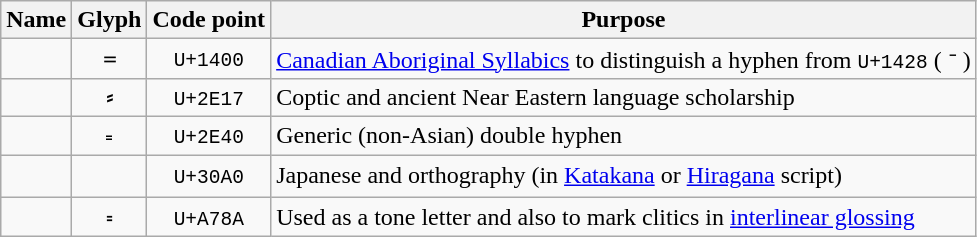<table class="wikitable">
<tr>
<th>Name</th>
<th>Glyph</th>
<th>Code point</th>
<th>Purpose</th>
</tr>
<tr>
<td></td>
<td align="center">᐀</td>
<td align="center"><code>U+1400</code></td>
<td><a href='#'>Canadian Aboriginal Syllabics</a> to distinguish a hyphen from <code>U+1428</code>  ( ᐨ )</td>
</tr>
<tr>
<td></td>
<td align="center">⸗</td>
<td align="center"><code>U+2E17</code></td>
<td>Coptic and ancient Near Eastern language scholarship</td>
</tr>
<tr>
<td></td>
<td align="center">⹀</td>
<td align="center"><code>U+2E40</code></td>
<td>Generic (non-Asian) double hyphen</td>
</tr>
<tr>
<td></td>
<td align="center">゠</td>
<td align="center"><code>U+30A0</code></td>
<td>Japanese and orthography (in <a href='#'>Katakana</a> or <a href='#'>Hiragana</a> script)</td>
</tr>
<tr>
<td></td>
<td align="center">꞊</td>
<td align="center"><code>U+A78A</code></td>
<td>Used as a tone letter and also to mark clitics in <a href='#'>interlinear glossing</a></td>
</tr>
</table>
